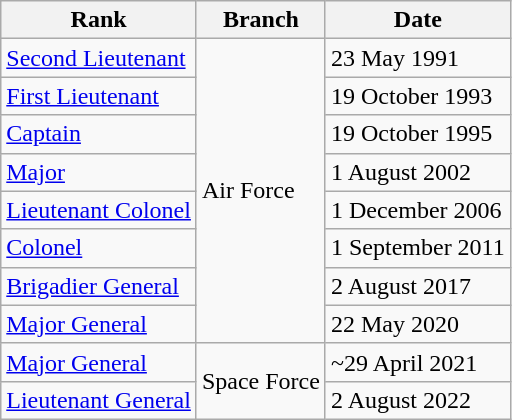<table class="wikitable">
<tr>
<th>Rank</th>
<th>Branch</th>
<th>Date</th>
</tr>
<tr>
<td> <a href='#'>Second Lieutenant</a></td>
<td rowspan=8>Air Force</td>
<td>23 May 1991</td>
</tr>
<tr>
<td> <a href='#'>First Lieutenant</a></td>
<td>19 October 1993</td>
</tr>
<tr>
<td> <a href='#'>Captain</a></td>
<td>19 October 1995</td>
</tr>
<tr>
<td> <a href='#'>Major</a></td>
<td>1 August 2002</td>
</tr>
<tr>
<td> <a href='#'>Lieutenant Colonel</a></td>
<td>1 December 2006</td>
</tr>
<tr>
<td> <a href='#'>Colonel</a></td>
<td>1 September 2011</td>
</tr>
<tr>
<td> <a href='#'>Brigadier General</a></td>
<td>2 August 2017</td>
</tr>
<tr>
<td> <a href='#'>Major General</a></td>
<td>22 May 2020</td>
</tr>
<tr>
<td> <a href='#'>Major General</a></td>
<td rowspan=2>Space Force</td>
<td>~29 April 2021</td>
</tr>
<tr>
<td> <a href='#'>Lieutenant General</a></td>
<td>2 August 2022</td>
</tr>
</table>
